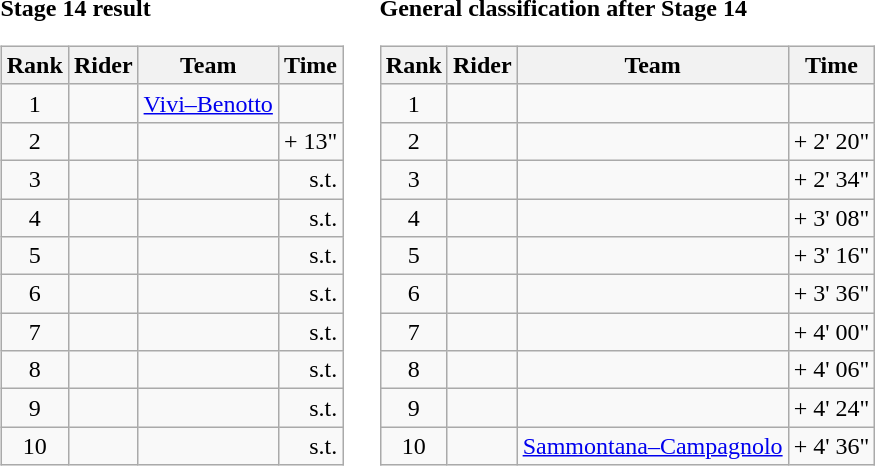<table>
<tr>
<td><strong>Stage 14 result</strong><br><table class="wikitable">
<tr>
<th scope="col">Rank</th>
<th scope="col">Rider</th>
<th scope="col">Team</th>
<th scope="col">Time</th>
</tr>
<tr>
<td style="text-align:center;">1</td>
<td></td>
<td><a href='#'>Vivi–Benotto</a></td>
<td style="text-align:right;"></td>
</tr>
<tr>
<td style="text-align:center;">2</td>
<td></td>
<td></td>
<td style="text-align:right;">+ 13"</td>
</tr>
<tr>
<td style="text-align:center;">3</td>
<td></td>
<td></td>
<td style="text-align:right;">s.t.</td>
</tr>
<tr>
<td style="text-align:center;">4</td>
<td></td>
<td></td>
<td style="text-align:right;">s.t.</td>
</tr>
<tr>
<td style="text-align:center;">5</td>
<td></td>
<td></td>
<td style="text-align:right;">s.t.</td>
</tr>
<tr>
<td style="text-align:center;">6</td>
<td></td>
<td></td>
<td style="text-align:right;">s.t.</td>
</tr>
<tr>
<td style="text-align:center;">7</td>
<td></td>
<td></td>
<td style="text-align:right;">s.t.</td>
</tr>
<tr>
<td style="text-align:center;">8</td>
<td></td>
<td></td>
<td style="text-align:right;">s.t.</td>
</tr>
<tr>
<td style="text-align:center;">9</td>
<td></td>
<td></td>
<td style="text-align:right;">s.t.</td>
</tr>
<tr>
<td style="text-align:center;">10</td>
<td></td>
<td></td>
<td style="text-align:right;">s.t.</td>
</tr>
</table>
</td>
<td></td>
<td><strong>General classification after Stage 14</strong><br><table class="wikitable">
<tr>
<th scope="col">Rank</th>
<th scope="col">Rider</th>
<th scope="col">Team</th>
<th scope="col">Time</th>
</tr>
<tr>
<td style="text-align:center;">1</td>
<td></td>
<td></td>
<td style="text-align:right;"></td>
</tr>
<tr>
<td style="text-align:center;">2</td>
<td></td>
<td></td>
<td style="text-align:right;">+ 2' 20"</td>
</tr>
<tr>
<td style="text-align:center;">3</td>
<td></td>
<td></td>
<td style="text-align:right;">+ 2' 34"</td>
</tr>
<tr>
<td style="text-align:center;">4</td>
<td></td>
<td></td>
<td style="text-align:right;">+ 3' 08"</td>
</tr>
<tr>
<td style="text-align:center;">5</td>
<td></td>
<td></td>
<td style="text-align:right;">+ 3' 16"</td>
</tr>
<tr>
<td style="text-align:center;">6</td>
<td></td>
<td></td>
<td style="text-align:right;">+ 3' 36"</td>
</tr>
<tr>
<td style="text-align:center;">7</td>
<td></td>
<td></td>
<td style="text-align:right;">+ 4' 00"</td>
</tr>
<tr>
<td style="text-align:center;">8</td>
<td></td>
<td></td>
<td style="text-align:right;">+ 4' 06"</td>
</tr>
<tr>
<td style="text-align:center;">9</td>
<td></td>
<td></td>
<td style="text-align:right;">+ 4' 24"</td>
</tr>
<tr>
<td style="text-align:center;">10</td>
<td></td>
<td><a href='#'>Sammontana–Campagnolo</a></td>
<td style="text-align:right;">+ 4' 36"</td>
</tr>
</table>
</td>
</tr>
</table>
